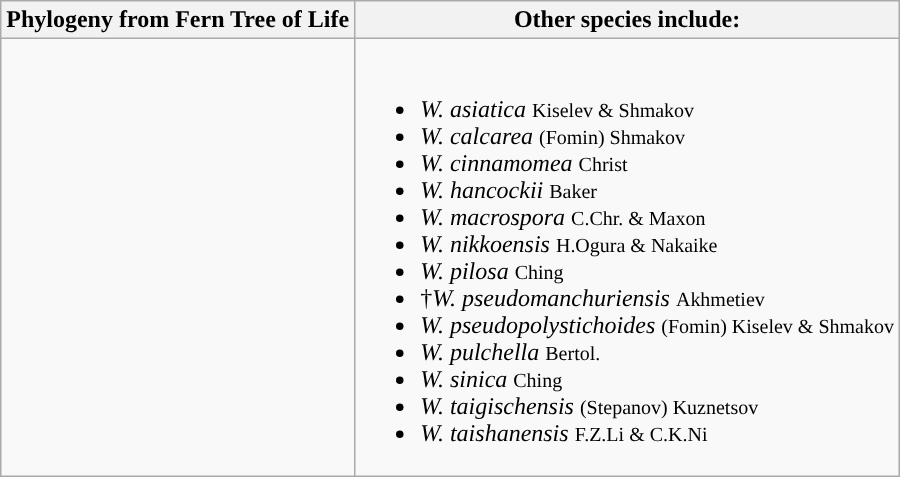<table class="wikitable">
<tr>
<th colspan=1>Phylogeny from Fern Tree of Life</th>
<th colspan=1>Other species include:</th>
</tr>
<tr>
<td style="vertical-align:top"><br></td>
<td><br><ul><li><em>W. asiatica</em> <small>Kiselev & Shmakov</small></li><li><em>W. calcarea</em> <small>(Fomin) Shmakov</small></li><li><em>W. cinnamomea</em> <small>Christ</small></li><li><em>W. hancockii</em> <small>Baker</small></li><li><em>W. macrospora</em> <small>C.Chr. & Maxon</small></li><li><em>W. nikkoensis</em> <small>H.Ogura & Nakaike</small></li><li><em>W. pilosa</em> <small>Ching</small></li><li>†<em>W. pseudomanchuriensis</em> <small>Akhmetiev</small></li><li><em>W. pseudopolystichoides</em> <small>(Fomin) Kiselev & Shmakov</small></li><li><em>W. pulchella</em> <small>Bertol.</small></li><li><em>W. sinica</em> <small>Ching</small></li><li><em>W. taigischensis</em> <small>(Stepanov) Kuznetsov</small></li><li><em>W. taishanensis</em> <small>F.Z.Li & C.K.Ni</small></li></ul></td>
</tr>
</table>
